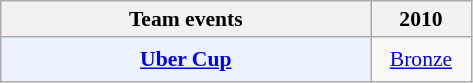<table class="wikitable" style="font-size: 90%; text-align:center">
<tr>
<th>Team events</th>
<th>2010</th>
</tr>
<tr style="height: 30px;">
<td bgcolor=ECF2FF style="width: 240px;align=left"><strong><a href='#'>Uber Cup</a></strong></td>
<td style="width: 60px"> <a href='#'>Bronze</a></td>
</tr>
</table>
